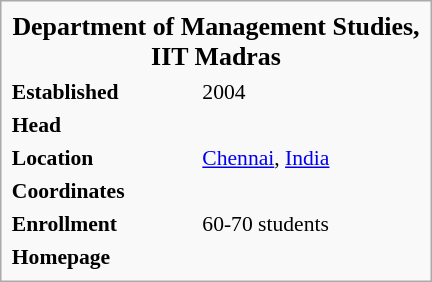<table class="infobox" style="width:20em; font-size:90%; clear:right;" cellspacing="3">
<tr>
<td colspan="2" style="text-align: center; font-size: larger;"><strong>Department of Management Studies, IIT Madras</strong></td>
</tr>
<tr style="vertical-align: top;">
<td><strong>Established</strong></td>
<td style="padding-right: 1em;">2004</td>
</tr>
<tr style="vertical-align: top;">
<td><strong>Head</strong></td>
<td style="padding-right: 1em;"></td>
</tr>
<tr style="vertical-align: top;">
<td><strong>Location</strong></td>
<td style="padding-right: 1em;"><a href='#'>Chennai</a>, <a href='#'>India</a></td>
</tr>
<tr style="vertical-align: top;">
<td><strong>Coordinates</strong></td>
<td style="padding-right: 1em;"><br></td>
</tr>
<tr style="vertical-align: top;">
<td><strong>Enrollment</strong></td>
<td style="padding-right: 1em;">60-70 students</td>
</tr>
<tr style="vertical-align: top;">
<td><strong>Homepage</strong></td>
<td style="padding-right: 1em;"></td>
</tr>
</table>
